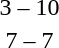<table style="text-align:center">
<tr>
<th width=200></th>
<th width=100></th>
<th width=200></th>
</tr>
<tr>
<td align=right></td>
<td>3 – 10</td>
<td align=left><strong></strong></td>
</tr>
<tr>
<td align=right><strong></strong></td>
<td>7 – 7</td>
<td align=left><strong></strong></td>
</tr>
</table>
